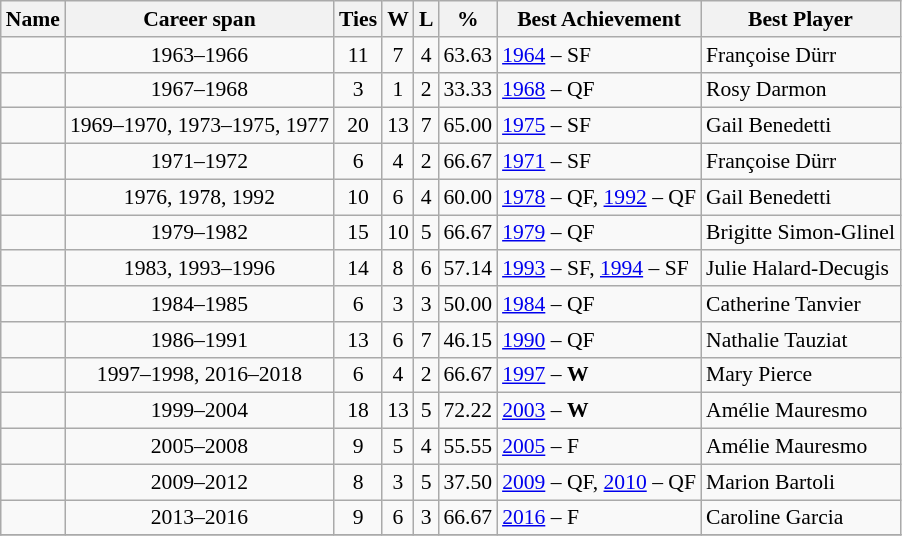<table class="wikitable sortable" style="text-align: center; font-size:90%;">
<tr>
<th>Name</th>
<th>Career span</th>
<th>Ties</th>
<th>W</th>
<th>L</th>
<th>%</th>
<th class="unsortable">Best Achievement</th>
<th class="unsortable">Best Player</th>
</tr>
<tr>
<td style="text-align: left;"></td>
<td>1963–1966</td>
<td>11</td>
<td>7</td>
<td>4</td>
<td>63.63</td>
<td style="text-align: left;"><a href='#'>1964</a> – SF</td>
<td style="text-align: left;">Françoise Dürr</td>
</tr>
<tr>
<td style="text-align: left;"></td>
<td>1967–1968</td>
<td>3</td>
<td>1</td>
<td>2</td>
<td>33.33</td>
<td style="text-align: left;"><a href='#'>1968</a> – QF</td>
<td style="text-align: left;">Rosy Darmon</td>
</tr>
<tr>
<td style="text-align: left;"></td>
<td>1969–1970, 1973–1975, 1977</td>
<td>20</td>
<td>13</td>
<td>7</td>
<td>65.00</td>
<td style="text-align: left;"><a href='#'>1975</a> – SF</td>
<td style="text-align: left;">Gail Benedetti</td>
</tr>
<tr>
<td style="text-align: left;"></td>
<td>1971–1972</td>
<td>6</td>
<td>4</td>
<td>2</td>
<td>66.67</td>
<td style="text-align: left;"><a href='#'>1971</a> – SF</td>
<td style="text-align: left;">Françoise Dürr</td>
</tr>
<tr>
<td style="text-align: left;"></td>
<td>1976, 1978, 1992</td>
<td>10</td>
<td>6</td>
<td>4</td>
<td>60.00</td>
<td style="text-align: left;"><a href='#'>1978</a> – QF, <a href='#'>1992</a> – QF</td>
<td style="text-align: left;">Gail Benedetti</td>
</tr>
<tr>
<td style="text-align: left;"></td>
<td>1979–1982</td>
<td>15</td>
<td>10</td>
<td>5</td>
<td>66.67</td>
<td style="text-align: left;"><a href='#'>1979</a> – QF</td>
<td style="text-align: left;">Brigitte Simon-Glinel</td>
</tr>
<tr>
<td style="text-align: left;"></td>
<td>1983, 1993–1996</td>
<td>14</td>
<td>8</td>
<td>6</td>
<td>57.14</td>
<td style="text-align: left;"><a href='#'>1993</a> – SF, <a href='#'>1994</a> – SF</td>
<td style="text-align: left;">Julie Halard-Decugis</td>
</tr>
<tr>
<td style="text-align: left;"></td>
<td>1984–1985</td>
<td>6</td>
<td>3</td>
<td>3</td>
<td>50.00</td>
<td style="text-align: left;"><a href='#'>1984</a> – QF</td>
<td style="text-align: left;">Catherine Tanvier</td>
</tr>
<tr>
<td style="text-align: left;"></td>
<td>1986–1991</td>
<td>13</td>
<td>6</td>
<td>7</td>
<td>46.15</td>
<td style="text-align: left;"><a href='#'>1990</a> – QF</td>
<td style="text-align: left;">Nathalie Tauziat</td>
</tr>
<tr>
<td style="text-align: left;"></td>
<td>1997–1998, 2016–2018</td>
<td>6</td>
<td>4</td>
<td>2</td>
<td>66.67</td>
<td style="text-align: left;"><a href='#'>1997</a> – <strong>W</strong></td>
<td style="text-align: left;">Mary Pierce</td>
</tr>
<tr>
<td style="text-align: left;"></td>
<td>1999–2004</td>
<td>18</td>
<td>13</td>
<td>5</td>
<td>72.22</td>
<td style="text-align: left;"><a href='#'>2003</a> – <strong>W</strong></td>
<td style="text-align: left;">Amélie Mauresmo</td>
</tr>
<tr>
<td style="text-align: left;"></td>
<td>2005–2008</td>
<td>9</td>
<td>5</td>
<td>4</td>
<td>55.55</td>
<td style="text-align: left;"><a href='#'>2005</a> – F</td>
<td style="text-align: left;">Amélie Mauresmo</td>
</tr>
<tr>
<td style="text-align: left;"></td>
<td>2009–2012</td>
<td>8</td>
<td>3</td>
<td>5</td>
<td>37.50</td>
<td style="text-align: left;"><a href='#'>2009</a> – QF, <a href='#'>2010</a> – QF</td>
<td style="text-align: left;">Marion Bartoli</td>
</tr>
<tr>
<td style="text-align: left;"></td>
<td>2013–2016</td>
<td>9</td>
<td>6</td>
<td>3</td>
<td>66.67</td>
<td style="text-align: left;"><a href='#'>2016</a> – F</td>
<td style="text-align: left;">Caroline Garcia</td>
</tr>
<tr>
</tr>
</table>
